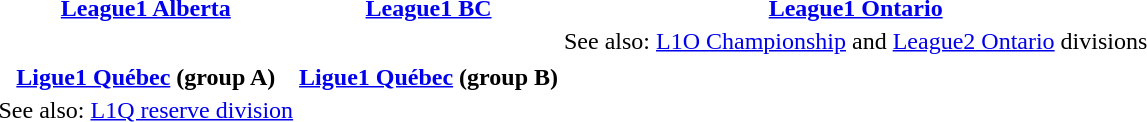<table>
<tr valign=top>
<th align="center"><a href='#'>League1 Alberta</a></th>
<th align="center"><a href='#'>League1 BC</a></th>
<th align="center"><a href='#'>League1 Ontario</a></th>
</tr>
<tr valign=top>
<td align="left"></td>
<td align="left"></td>
<td align="left"> See also: <a href='#'>L1O Championship</a> and <a href='#'>League2 Ontario</a> divisions</td>
</tr>
<tr>
</tr>
<tr valign=top>
<th align="center"><a href='#'>Ligue1 Québec</a> (group A)</th>
<th align="center"><a href='#'>Ligue1 Québec</a> (group B)</th>
</tr>
<tr valign=top>
<td align="left"> See also: <a href='#'>L1Q reserve division</a></td>
<td align="left"></td>
</tr>
</table>
